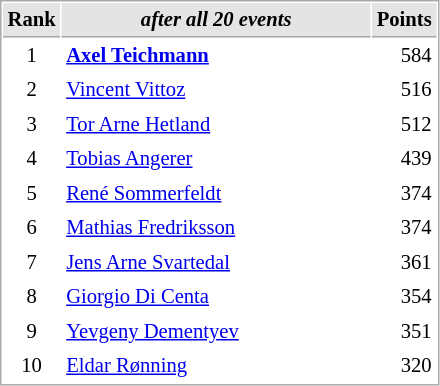<table cellspacing="1" cellpadding="3" style="border:1px solid #AAAAAA;font-size:86%">
<tr style="background-color: #E4E4E4;">
<th style="border-bottom:1px solid #AAAAAA" width=10>Rank</th>
<th style="border-bottom:1px solid #AAAAAA" width=200><em>after all 20 events</em></th>
<th style="border-bottom:1px solid #AAAAAA" width=20 align=right>Points</th>
</tr>
<tr>
<td align=center>1</td>
<td> <strong><a href='#'>Axel Teichmann</a></strong></td>
<td align=right>584</td>
</tr>
<tr>
<td align=center>2</td>
<td> <a href='#'>Vincent Vittoz</a></td>
<td align=right>516</td>
</tr>
<tr>
<td align=center>3</td>
<td> <a href='#'>Tor Arne Hetland</a></td>
<td align=right>512</td>
</tr>
<tr>
<td align=center>4</td>
<td> <a href='#'>Tobias Angerer</a></td>
<td align=right>439</td>
</tr>
<tr>
<td align=center>5</td>
<td> <a href='#'>René Sommerfeldt</a></td>
<td align=right>374</td>
</tr>
<tr>
<td align=center>6</td>
<td> <a href='#'>Mathias Fredriksson</a></td>
<td align=right>374</td>
</tr>
<tr>
<td align=center>7</td>
<td> <a href='#'>Jens Arne Svartedal</a></td>
<td align=right>361</td>
</tr>
<tr>
<td align=center>8</td>
<td> <a href='#'>Giorgio Di Centa</a></td>
<td align=right>354</td>
</tr>
<tr>
<td align=center>9</td>
<td> <a href='#'>Yevgeny Dementyev</a></td>
<td align=right>351</td>
</tr>
<tr>
<td align=center>10</td>
<td> <a href='#'>Eldar Rønning</a></td>
<td align=right>320</td>
</tr>
</table>
